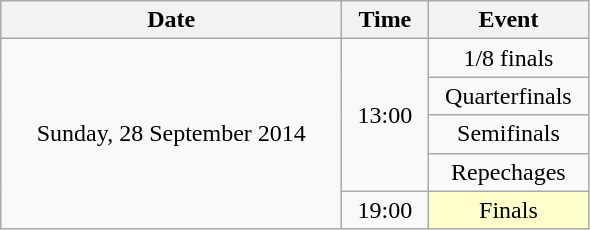<table class = "wikitable" style="text-align:center;">
<tr>
<th width=220>Date</th>
<th width=50>Time</th>
<th width=100>Event</th>
</tr>
<tr>
<td rowspan=5>Sunday, 28 September 2014</td>
<td rowspan=4>13:00</td>
<td>1/8 finals</td>
</tr>
<tr>
<td>Quarterfinals</td>
</tr>
<tr>
<td>Semifinals</td>
</tr>
<tr>
<td>Repechages</td>
</tr>
<tr>
<td>19:00</td>
<td bgcolor=ffffcc>Finals</td>
</tr>
</table>
